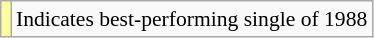<table class="wikitable" style="font-size:90%;">
<tr>
<td style="background:#ff9;"></td>
<td>Indicates best-performing single of 1988</td>
</tr>
</table>
